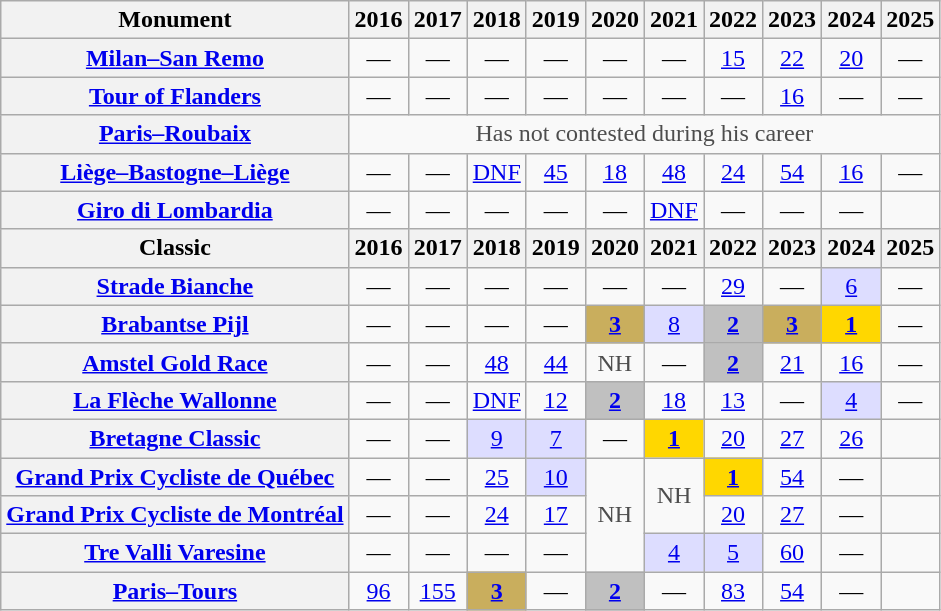<table class="wikitable plainrowheaders">
<tr>
<th>Monument</th>
<th scope="col">2016</th>
<th scope="col">2017</th>
<th scope="col">2018</th>
<th scope="col">2019</th>
<th scope="col">2020</th>
<th scope="col">2021</th>
<th scope="col">2022</th>
<th scope="col">2023</th>
<th scope="col">2024</th>
<th scope="col">2025</th>
</tr>
<tr style="text-align:center;">
<th scope="row"><a href='#'>Milan–San Remo</a></th>
<td>—</td>
<td>—</td>
<td>—</td>
<td>—</td>
<td>—</td>
<td>—</td>
<td><a href='#'>15</a></td>
<td><a href='#'>22</a></td>
<td><a href='#'>20</a></td>
<td>—</td>
</tr>
<tr style="text-align:center;">
<th scope="row"><a href='#'>Tour of Flanders</a></th>
<td>—</td>
<td>—</td>
<td>—</td>
<td>—</td>
<td>—</td>
<td>—</td>
<td>—</td>
<td><a href='#'>16</a></td>
<td>—</td>
<td>—</td>
</tr>
<tr style="text-align:center;">
<th scope="row"><a href='#'>Paris–Roubaix</a></th>
<td style="color:#4d4d4d;" colspan=10>Has not contested during his career</td>
</tr>
<tr style="text-align:center;">
<th scope="row"><a href='#'>Liège–Bastogne–Liège</a></th>
<td>—</td>
<td>—</td>
<td><a href='#'>DNF</a></td>
<td><a href='#'>45</a></td>
<td><a href='#'>18</a></td>
<td><a href='#'>48</a></td>
<td><a href='#'>24</a></td>
<td><a href='#'>54</a></td>
<td><a href='#'>16</a></td>
<td>—</td>
</tr>
<tr style="text-align:center;">
<th scope="row"><a href='#'>Giro di Lombardia</a></th>
<td>—</td>
<td>—</td>
<td>—</td>
<td>—</td>
<td>—</td>
<td><a href='#'>DNF</a></td>
<td>—</td>
<td>—</td>
<td>—</td>
<td></td>
</tr>
<tr>
<th>Classic</th>
<th scope="col">2016</th>
<th scope="col">2017</th>
<th scope="col">2018</th>
<th scope="col">2019</th>
<th scope="col">2020</th>
<th scope="col">2021</th>
<th scope="col">2022</th>
<th scope="col">2023</th>
<th scope="col">2024</th>
<th scope="col">2025</th>
</tr>
<tr style="text-align:center;">
<th scope="row"><a href='#'>Strade Bianche</a></th>
<td>—</td>
<td>—</td>
<td>—</td>
<td>—</td>
<td>—</td>
<td>—</td>
<td><a href='#'>29</a></td>
<td>—</td>
<td style="background:#ddf;"><a href='#'>6</a></td>
<td>—</td>
</tr>
<tr style="text-align:center;">
<th scope="row"><a href='#'>Brabantse Pijl</a></th>
<td>—</td>
<td>—</td>
<td>—</td>
<td>—</td>
<td style="background:#C9AE5D;"><a href='#'><strong>3</strong></a></td>
<td style="background:#ddf;"><a href='#'>8</a></td>
<td style="background:silver;"><a href='#'><strong>2</strong></a></td>
<td style="background:#C9AE5D;"><a href='#'><strong>3</strong></a></td>
<td style="background:gold;"><a href='#'><strong>1</strong></a></td>
<td>—</td>
</tr>
<tr style="text-align:center;">
<th scope="row"><a href='#'>Amstel Gold Race</a></th>
<td>—</td>
<td>—</td>
<td><a href='#'>48</a></td>
<td><a href='#'>44</a></td>
<td style="color:#4d4d4d;">NH</td>
<td>—</td>
<td style="background:silver;"><a href='#'><strong>2</strong></a></td>
<td><a href='#'>21</a></td>
<td><a href='#'>16</a></td>
<td>—</td>
</tr>
<tr style="text-align:center;">
<th scope="row"><a href='#'>La Flèche Wallonne</a></th>
<td>—</td>
<td>—</td>
<td><a href='#'>DNF</a></td>
<td><a href='#'>12</a></td>
<td style="background:silver;"><a href='#'><strong>2</strong></a></td>
<td><a href='#'>18</a></td>
<td><a href='#'>13</a></td>
<td>—</td>
<td style="background:#ddf;"><a href='#'>4</a></td>
<td>—</td>
</tr>
<tr style="text-align:center;">
<th scope="row"><a href='#'>Bretagne Classic</a></th>
<td>—</td>
<td>—</td>
<td style="background:#ddf;"><a href='#'>9</a></td>
<td style="background:#ddf;"><a href='#'>7</a></td>
<td>—</td>
<td style="background:gold;"><a href='#'><strong>1</strong></a></td>
<td><a href='#'>20</a></td>
<td><a href='#'>27</a></td>
<td><a href='#'>26</a></td>
<td></td>
</tr>
<tr style="text-align:center;">
<th scope="row"><a href='#'>Grand Prix Cycliste de Québec</a></th>
<td>—</td>
<td>—</td>
<td><a href='#'>25</a></td>
<td style="background:#ddf;"><a href='#'>10</a></td>
<td style="color:#4d4d4d;" rowspan=3>NH</td>
<td style="color:#4d4d4d;" rowspan=2>NH</td>
<td style="background:gold;"><a href='#'><strong>1</strong></a></td>
<td><a href='#'>54</a></td>
<td>—</td>
<td></td>
</tr>
<tr style="text-align:center;">
<th scope="row"><a href='#'>Grand Prix Cycliste de Montréal</a></th>
<td>—</td>
<td>—</td>
<td><a href='#'>24</a></td>
<td><a href='#'>17</a></td>
<td><a href='#'>20</a></td>
<td><a href='#'>27</a></td>
<td>—</td>
<td></td>
</tr>
<tr style="text-align:center;">
<th scope="row"><a href='#'>Tre Valli Varesine</a></th>
<td>—</td>
<td>—</td>
<td>—</td>
<td>—</td>
<td style="background:#ddf;"><a href='#'>4</a></td>
<td style="background:#ddf;"><a href='#'>5</a></td>
<td><a href='#'>60</a></td>
<td>—</td>
<td></td>
</tr>
<tr style="text-align:center;">
<th scope="row"><a href='#'>Paris–Tours</a></th>
<td><a href='#'>96</a></td>
<td><a href='#'>155</a></td>
<td style="background:#C9AE5D;"><a href='#'><strong>3</strong></a></td>
<td>—</td>
<td style="background:silver;"><a href='#'><strong>2</strong></a></td>
<td>—</td>
<td><a href='#'>83</a></td>
<td><a href='#'>54</a></td>
<td>—</td>
<td></td>
</tr>
</table>
